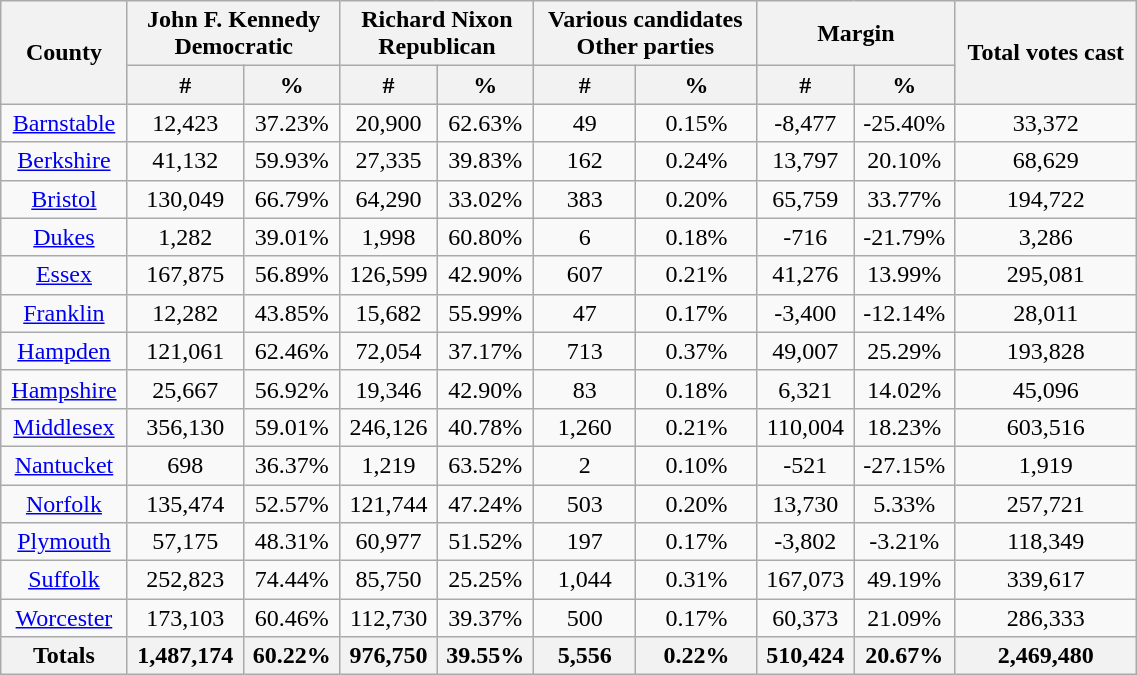<table width="60%" class="wikitable sortable">
<tr>
<th rowspan="2">County</th>
<th colspan="2">John F. Kennedy<br>Democratic</th>
<th colspan="2">Richard Nixon<br>Republican</th>
<th colspan="2">Various candidates<br>Other parties</th>
<th colspan="2">Margin</th>
<th rowspan="2">Total votes cast</th>
</tr>
<tr bgcolor="lightgrey">
<th style="text-align:center;" data-sort-type="number">#</th>
<th style="text-align:center;" data-sort-type="number">%</th>
<th style="text-align:center;" data-sort-type="number">#</th>
<th style="text-align:center;" data-sort-type="number">%</th>
<th style="text-align:center;" data-sort-type="number">#</th>
<th style="text-align:center;" data-sort-type="number">%</th>
<th style="text-align:center;" data-sort-type="number">#</th>
<th style="text-align:center;" data-sort-type="number">%</th>
</tr>
<tr style="text-align:center;">
<td><a href='#'>Barnstable</a></td>
<td>12,423</td>
<td>37.23%</td>
<td>20,900</td>
<td>62.63%</td>
<td>49</td>
<td>0.15%</td>
<td>-8,477</td>
<td>-25.40%</td>
<td>33,372</td>
</tr>
<tr style="text-align:center;">
<td><a href='#'>Berkshire</a></td>
<td>41,132</td>
<td>59.93%</td>
<td>27,335</td>
<td>39.83%</td>
<td>162</td>
<td>0.24%</td>
<td>13,797</td>
<td>20.10%</td>
<td>68,629</td>
</tr>
<tr style="text-align:center;">
<td><a href='#'>Bristol</a></td>
<td>130,049</td>
<td>66.79%</td>
<td>64,290</td>
<td>33.02%</td>
<td>383</td>
<td>0.20%</td>
<td>65,759</td>
<td>33.77%</td>
<td>194,722</td>
</tr>
<tr style="text-align:center;">
<td><a href='#'>Dukes</a></td>
<td>1,282</td>
<td>39.01%</td>
<td>1,998</td>
<td>60.80%</td>
<td>6</td>
<td>0.18%</td>
<td>-716</td>
<td>-21.79%</td>
<td>3,286</td>
</tr>
<tr style="text-align:center;">
<td><a href='#'>Essex</a></td>
<td>167,875</td>
<td>56.89%</td>
<td>126,599</td>
<td>42.90%</td>
<td>607</td>
<td>0.21%</td>
<td>41,276</td>
<td>13.99%</td>
<td>295,081</td>
</tr>
<tr style="text-align:center;">
<td><a href='#'>Franklin</a></td>
<td>12,282</td>
<td>43.85%</td>
<td>15,682</td>
<td>55.99%</td>
<td>47</td>
<td>0.17%</td>
<td>-3,400</td>
<td>-12.14%</td>
<td>28,011</td>
</tr>
<tr style="text-align:center;">
<td><a href='#'>Hampden</a></td>
<td>121,061</td>
<td>62.46%</td>
<td>72,054</td>
<td>37.17%</td>
<td>713</td>
<td>0.37%</td>
<td>49,007</td>
<td>25.29%</td>
<td>193,828</td>
</tr>
<tr style="text-align:center;">
<td><a href='#'>Hampshire</a></td>
<td>25,667</td>
<td>56.92%</td>
<td>19,346</td>
<td>42.90%</td>
<td>83</td>
<td>0.18%</td>
<td>6,321</td>
<td>14.02%</td>
<td>45,096</td>
</tr>
<tr style="text-align:center;">
<td><a href='#'>Middlesex</a></td>
<td>356,130</td>
<td>59.01%</td>
<td>246,126</td>
<td>40.78%</td>
<td>1,260</td>
<td>0.21%</td>
<td>110,004</td>
<td>18.23%</td>
<td>603,516</td>
</tr>
<tr style="text-align:center;">
<td><a href='#'>Nantucket</a></td>
<td>698</td>
<td>36.37%</td>
<td>1,219</td>
<td>63.52%</td>
<td>2</td>
<td>0.10%</td>
<td>-521</td>
<td>-27.15%</td>
<td>1,919</td>
</tr>
<tr style="text-align:center;">
<td><a href='#'>Norfolk</a></td>
<td>135,474</td>
<td>52.57%</td>
<td>121,744</td>
<td>47.24%</td>
<td>503</td>
<td>0.20%</td>
<td>13,730</td>
<td>5.33%</td>
<td>257,721</td>
</tr>
<tr style="text-align:center;">
<td><a href='#'>Plymouth</a></td>
<td>57,175</td>
<td>48.31%</td>
<td>60,977</td>
<td>51.52%</td>
<td>197</td>
<td>0.17%</td>
<td>-3,802</td>
<td>-3.21%</td>
<td>118,349</td>
</tr>
<tr style="text-align:center;">
<td><a href='#'>Suffolk</a></td>
<td>252,823</td>
<td>74.44%</td>
<td>85,750</td>
<td>25.25%</td>
<td>1,044</td>
<td>0.31%</td>
<td>167,073</td>
<td>49.19%</td>
<td>339,617</td>
</tr>
<tr style="text-align:center;">
<td><a href='#'>Worcester</a></td>
<td>173,103</td>
<td>60.46%</td>
<td>112,730</td>
<td>39.37%</td>
<td>500</td>
<td>0.17%</td>
<td>60,373</td>
<td>21.09%</td>
<td>286,333</td>
</tr>
<tr>
<th>Totals</th>
<th>1,487,174</th>
<th>60.22%</th>
<th>976,750</th>
<th>39.55%</th>
<th>5,556</th>
<th>0.22%</th>
<th>510,424</th>
<th>20.67%</th>
<th>2,469,480</th>
</tr>
</table>
